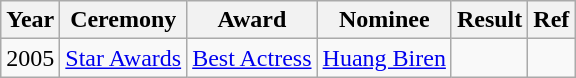<table class="wikitable">
<tr>
<th>Year</th>
<th>Ceremony</th>
<th>Award</th>
<th>Nominee</th>
<th>Result</th>
<th>Ref</th>
</tr>
<tr>
<td>2005</td>
<td><a href='#'>Star Awards</a></td>
<td rowspan="1"><a href='#'>Best Actress</a></td>
<td><a href='#'>Huang Biren</a></td>
<td></td>
<td></td>
</tr>
</table>
